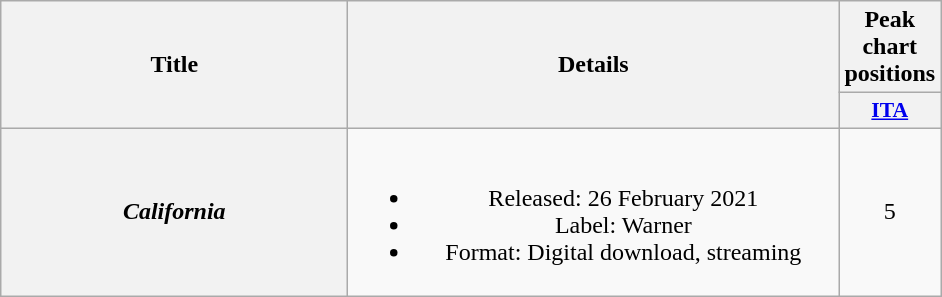<table class="wikitable plainrowheaders" style="text-align:center;">
<tr>
<th scope="col" rowspan="2" style="width:14em;">Title</th>
<th scope="col" rowspan="2" style="width:20em;">Details</th>
<th scope="col" colspan="1">Peak chart positions</th>
</tr>
<tr>
<th scope="col" style="width:3em;font-size:90%;"><a href='#'>ITA</a><br></th>
</tr>
<tr>
<th scope="row"><em>California</em></th>
<td><br><ul><li>Released: 26 February 2021</li><li>Label: Warner</li><li>Format: Digital download, streaming</li></ul></td>
<td>5</td>
</tr>
</table>
